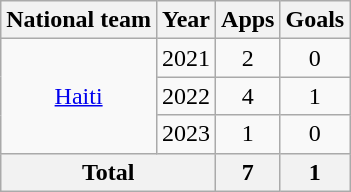<table class="wikitable" style="text-align:center">
<tr>
<th>National team</th>
<th>Year</th>
<th>Apps</th>
<th>Goals</th>
</tr>
<tr>
<td rowspan="3"><a href='#'>Haiti</a></td>
<td>2021</td>
<td>2</td>
<td>0</td>
</tr>
<tr>
<td>2022</td>
<td>4</td>
<td>1</td>
</tr>
<tr>
<td>2023</td>
<td>1</td>
<td>0</td>
</tr>
<tr>
<th colspan="2">Total</th>
<th>7</th>
<th>1</th>
</tr>
</table>
